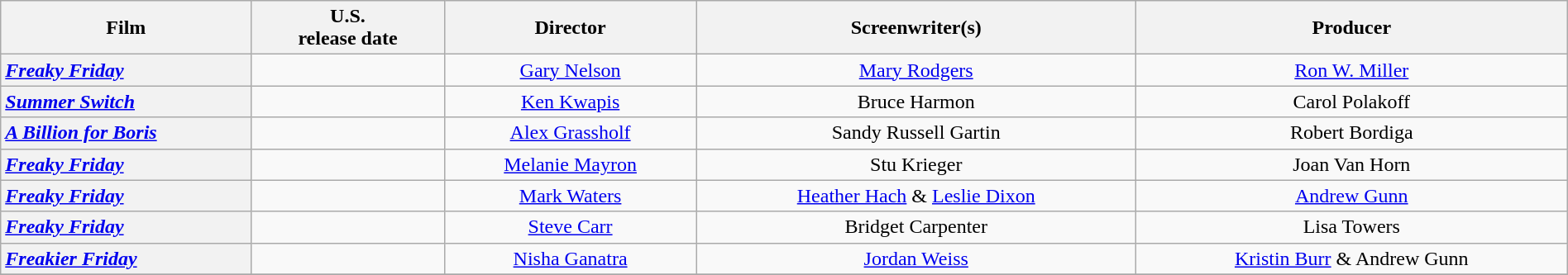<table class="wikitable plainrowheaders" style="text-align:center" width=100%>
<tr>
<th scope="col" style="width:16%;">Film</th>
<th scope="col">U.S. <br>release date</th>
<th scope="col">Director</th>
<th scope="col">Screenwriter(s)</th>
<th scope="col">Producer</th>
</tr>
<tr>
<th scope="row" style="text-align:left"><em><a href='#'>Freaky Friday</a></em></th>
<td style="text-align:center"></td>
<td><a href='#'>Gary Nelson</a></td>
<td><a href='#'>Mary Rodgers</a></td>
<td><a href='#'>Ron W. Miller</a></td>
</tr>
<tr>
<th scope="row" style="text-align:left"><em><a href='#'>Summer Switch</a></em></th>
<td style="text-align:center"></td>
<td><a href='#'>Ken Kwapis</a></td>
<td>Bruce Harmon</td>
<td>Carol Polakoff</td>
</tr>
<tr>
<th scope="row" style="text-align:left"><em><a href='#'>A Billion for Boris</a></em></th>
<td style="text-align:center"></td>
<td><a href='#'>Alex Grassholf</a></td>
<td>Sandy Russell Gartin</td>
<td>Robert Bordiga</td>
</tr>
<tr>
<th scope="row" style="text-align:left"><em><a href='#'>Freaky Friday</a></em></th>
<td style="text-align:center"></td>
<td><a href='#'>Melanie Mayron</a></td>
<td>Stu Krieger</td>
<td>Joan Van Horn</td>
</tr>
<tr>
<th scope="row" style="text-align:left"><em><a href='#'>Freaky Friday</a></em></th>
<td style="text-align:center"></td>
<td><a href='#'>Mark Waters</a></td>
<td><a href='#'>Heather Hach</a> & <a href='#'>Leslie Dixon</a></td>
<td><a href='#'>Andrew Gunn</a></td>
</tr>
<tr>
<th scope="row" style="text-align:left"><em><a href='#'>Freaky Friday</a></em></th>
<td style="text-align:center"></td>
<td><a href='#'>Steve Carr</a></td>
<td>Bridget Carpenter</td>
<td>Lisa Towers</td>
</tr>
<tr>
<th scope="row" style="text-align:left"><em><a href='#'>Freakier Friday</a></em></th>
<td style="text-align:center"></td>
<td><a href='#'>Nisha Ganatra</a></td>
<td><a href='#'>Jordan Weiss</a></td>
<td><a href='#'>Kristin Burr</a> & Andrew Gunn</td>
</tr>
<tr>
</tr>
</table>
